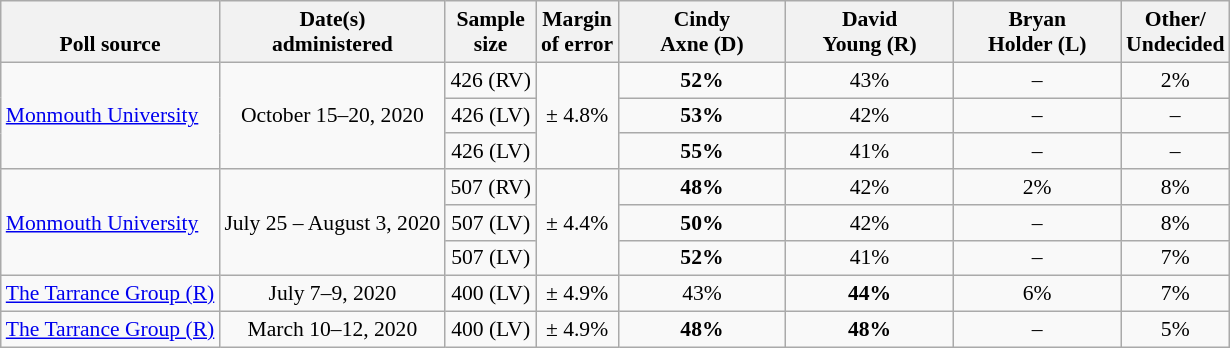<table class="wikitable" style="font-size:90%;text-align:center;">
<tr valign=bottom>
<th>Poll source</th>
<th>Date(s)<br>administered</th>
<th>Sample<br>size</th>
<th>Margin<br>of error</th>
<th style="width:105px">Cindy<br>Axne (D)</th>
<th style="width:105px">David<br>Young (R)</th>
<th style="width:105px">Bryan<br>Holder (L)</th>
<th>Other/<br>Undecided</th>
</tr>
<tr>
<td rowspan=3 style="text-align:left;"><a href='#'>Monmouth University</a></td>
<td rowspan=3>October 15–20, 2020</td>
<td>426 (RV)</td>
<td rowspan=3>± 4.8%</td>
<td><strong>52%</strong></td>
<td>43%</td>
<td>–</td>
<td>2%</td>
</tr>
<tr>
<td>426 (LV)</td>
<td><strong>53%</strong></td>
<td>42%</td>
<td>–</td>
<td>–</td>
</tr>
<tr>
<td>426 (LV)</td>
<td><strong>55%</strong></td>
<td>41%</td>
<td>–</td>
<td>–</td>
</tr>
<tr>
<td rowspan=3 style="text-align:left;"><a href='#'>Monmouth University</a></td>
<td rowspan=3>July 25 – August 3, 2020</td>
<td>507 (RV)</td>
<td rowspan=3>± 4.4%</td>
<td><strong>48%</strong></td>
<td>42%</td>
<td>2%</td>
<td>8%</td>
</tr>
<tr>
<td>507 (LV)</td>
<td><strong>50%</strong></td>
<td>42%</td>
<td>–</td>
<td>8%</td>
</tr>
<tr>
<td>507 (LV)</td>
<td><strong>52%</strong></td>
<td>41%</td>
<td>–</td>
<td>7%</td>
</tr>
<tr>
<td style="text-align:left;"><a href='#'>The Tarrance Group (R)</a></td>
<td>July 7–9, 2020</td>
<td>400 (LV)</td>
<td>± 4.9%</td>
<td>43%</td>
<td><strong>44%</strong></td>
<td>6%</td>
<td>7%</td>
</tr>
<tr>
<td style="text-align:left;"><a href='#'>The Tarrance Group (R)</a></td>
<td>March 10–12, 2020</td>
<td>400 (LV)</td>
<td>± 4.9%</td>
<td><strong>48%</strong></td>
<td><strong>48%</strong></td>
<td>–</td>
<td>5%</td>
</tr>
</table>
